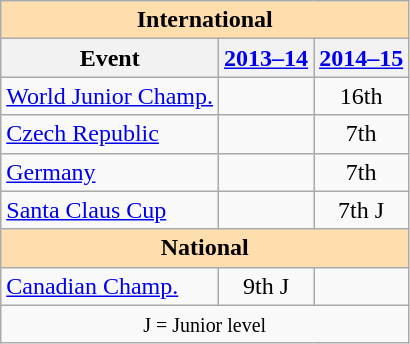<table class="wikitable" style="text-align:center">
<tr>
<th style="background-color: #ffdead; " colspan=3 align=center>International</th>
</tr>
<tr>
<th>Event</th>
<th><a href='#'>2013–14</a></th>
<th><a href='#'>2014–15</a></th>
</tr>
<tr>
<td align=left><a href='#'>World Junior Champ.</a></td>
<td></td>
<td>16th</td>
</tr>
<tr>
<td align=left> <a href='#'>Czech Republic</a></td>
<td></td>
<td>7th</td>
</tr>
<tr>
<td align=left> <a href='#'>Germany</a></td>
<td></td>
<td>7th</td>
</tr>
<tr>
<td align=left><a href='#'>Santa Claus Cup</a></td>
<td></td>
<td>7th J</td>
</tr>
<tr>
<th style="background-color: #ffdead; " colspan=3 align=center>National</th>
</tr>
<tr>
<td align=left><a href='#'>Canadian Champ.</a></td>
<td>9th J</td>
<td></td>
</tr>
<tr>
<td colspan=3 align=center><small> J = Junior level </small></td>
</tr>
</table>
